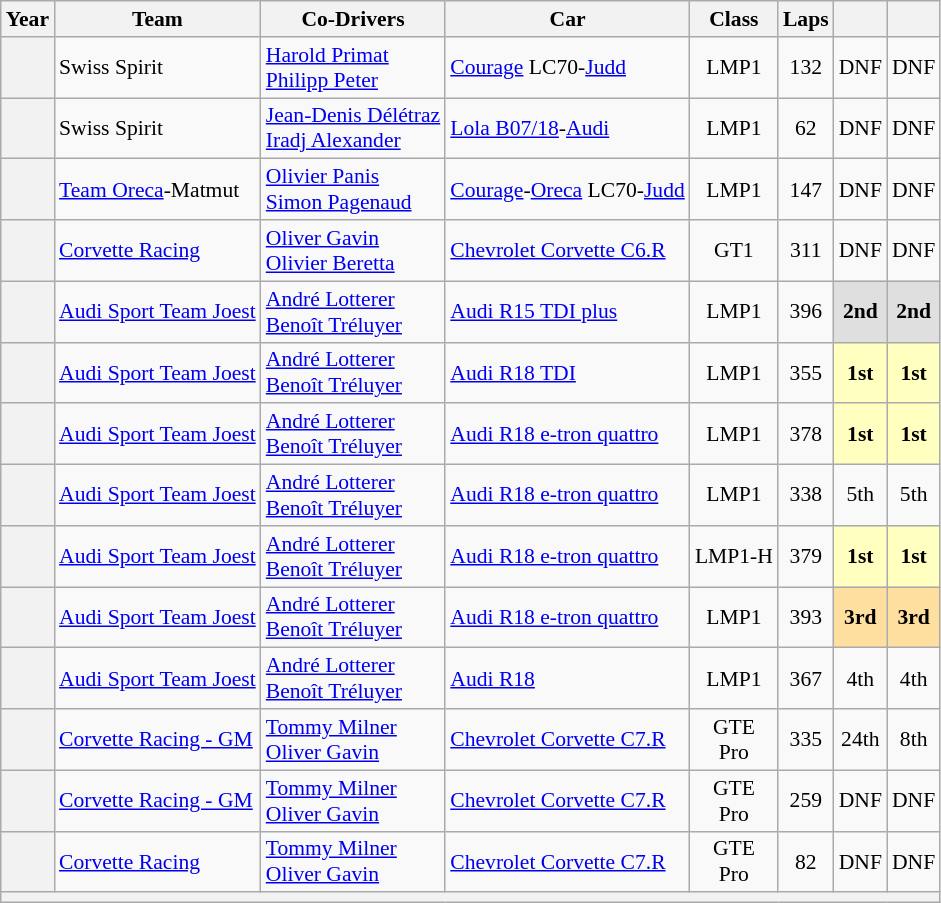<table class="wikitable" style="text-align:center; font-size:90%">
<tr>
<th>Year</th>
<th>Team</th>
<th>Co-Drivers</th>
<th>Car</th>
<th>Class</th>
<th>Laps</th>
<th></th>
<th></th>
</tr>
<tr>
<th></th>
<td align="left"> Swiss Spirit</td>
<td align="left"> <a href='#'>Harold Primat</a><br> <a href='#'>Philipp Peter</a></td>
<td align="left"><a href='#'>Courage</a> LC70-<a href='#'>Judd</a></td>
<td>LMP1</td>
<td>132</td>
<td>DNF</td>
<td>DNF</td>
</tr>
<tr>
<th></th>
<td align="left"> Swiss Spirit</td>
<td align="left"> <a href='#'>Jean-Denis Délétraz</a><br> <a href='#'>Iradj Alexander</a></td>
<td align="left"><a href='#'>Lola B07/18</a>-<a href='#'>Audi</a></td>
<td>LMP1</td>
<td>62</td>
<td>DNF</td>
<td>DNF</td>
</tr>
<tr>
<th></th>
<td align="left"> <a href='#'>Team Oreca</a>-Matmut</td>
<td align="left"> <a href='#'>Olivier Panis</a><br> <a href='#'>Simon Pagenaud</a></td>
<td align="left"><a href='#'>Courage</a>-<a href='#'>Oreca</a> LC70-<a href='#'>Judd</a></td>
<td>LMP1</td>
<td>147</td>
<td>DNF</td>
<td>DNF</td>
</tr>
<tr>
<th></th>
<td align="left"> <a href='#'>Corvette Racing</a></td>
<td align="left"> <a href='#'>Oliver Gavin</a><br> <a href='#'>Olivier Beretta</a></td>
<td align="left"><a href='#'>Chevrolet Corvette C6.R</a></td>
<td>GT1</td>
<td>311</td>
<td>DNF</td>
<td>DNF</td>
</tr>
<tr>
<th></th>
<td align="left"> <a href='#'>Audi Sport Team Joest</a></td>
<td align="left"> <a href='#'>André Lotterer</a><br> <a href='#'>Benoît Tréluyer</a></td>
<td align="left"><a href='#'>Audi R15 TDI plus</a></td>
<td>LMP1</td>
<td>396</td>
<td style="background:#DFDFDF;"><strong>2nd</strong></td>
<td style="background:#DFDFDF;"><strong>2nd</strong></td>
</tr>
<tr>
<th></th>
<td align="left"> <a href='#'>Audi Sport Team Joest</a></td>
<td align="left"> <a href='#'>André Lotterer</a><br> <a href='#'>Benoît Tréluyer</a></td>
<td align="left"><a href='#'>Audi R18 TDI</a></td>
<td>LMP1</td>
<td>355</td>
<td style="background:#FFFFBF;"><strong>1st</strong></td>
<td style="background:#FFFFBF;"><strong>1st</strong></td>
</tr>
<tr>
<th></th>
<td align="left"> <a href='#'>Audi Sport Team Joest</a></td>
<td align="left"> <a href='#'>André Lotterer</a><br> <a href='#'>Benoît Tréluyer</a></td>
<td align="left"><a href='#'>Audi R18 e-tron quattro</a></td>
<td>LMP1</td>
<td>378</td>
<td style="background:#FFFFBF;"><strong>1st</strong></td>
<td style="background:#FFFFBF;"><strong>1st</strong></td>
</tr>
<tr>
<th></th>
<td align="left"> <a href='#'>Audi Sport Team Joest</a></td>
<td align="left"> <a href='#'>André Lotterer</a><br> <a href='#'>Benoît Tréluyer</a></td>
<td align="left"><a href='#'>Audi R18 e-tron quattro</a></td>
<td>LMP1</td>
<td>338</td>
<td>5th</td>
<td>5th</td>
</tr>
<tr>
<th></th>
<td align="left"> <a href='#'>Audi Sport Team Joest</a></td>
<td align="left"> <a href='#'>André Lotterer</a><br> <a href='#'>Benoît Tréluyer</a></td>
<td align="left"><a href='#'>Audi R18 e-tron quattro</a></td>
<td>LMP1-H</td>
<td>379</td>
<td style="background:#FFFFBF;"><strong>1st</strong></td>
<td style="background:#FFFFBF;"><strong>1st</strong></td>
</tr>
<tr>
<th></th>
<td align="left"> <a href='#'>Audi Sport Team Joest</a></td>
<td align="left"> <a href='#'>André Lotterer</a><br> <a href='#'>Benoît Tréluyer</a></td>
<td align="left"><a href='#'>Audi R18 e-tron quattro</a></td>
<td>LMP1</td>
<td>393</td>
<td style="background:#FFDF9F;"><strong>3rd</strong></td>
<td style="background:#FFDF9F;"><strong>3rd</strong></td>
</tr>
<tr>
<th></th>
<td align="left"> <a href='#'>Audi Sport Team Joest</a></td>
<td align="left"> <a href='#'>André Lotterer</a><br> <a href='#'>Benoît Tréluyer</a></td>
<td align="left"><a href='#'>Audi R18</a></td>
<td>LMP1</td>
<td>367</td>
<td>4th</td>
<td>4th</td>
</tr>
<tr>
<th></th>
<td align="left"> <a href='#'>Corvette Racing - GM</a></td>
<td align="left"> <a href='#'>Tommy Milner</a><br> <a href='#'>Oliver Gavin</a></td>
<td align="left"><a href='#'>Chevrolet Corvette C7.R</a></td>
<td>GTE<br>Pro</td>
<td>335</td>
<td>24th</td>
<td>8th</td>
</tr>
<tr>
<th></th>
<td align="left"> <a href='#'>Corvette Racing - GM</a></td>
<td align="left"> <a href='#'>Tommy Milner</a><br> <a href='#'>Oliver Gavin</a></td>
<td align="left"><a href='#'>Chevrolet Corvette C7.R</a></td>
<td>GTE<br>Pro</td>
<td>259</td>
<td>DNF</td>
<td>DNF</td>
</tr>
<tr>
<th></th>
<td align="left"> <a href='#'>Corvette Racing</a></td>
<td align="left"> <a href='#'>Tommy Milner</a><br> <a href='#'>Oliver Gavin</a></td>
<td align="left"><a href='#'>Chevrolet Corvette C7.R</a></td>
<td>GTE<br>Pro</td>
<td>82</td>
<td>DNF</td>
<td>DNF</td>
</tr>
<tr>
<th colspan="8"></th>
</tr>
</table>
